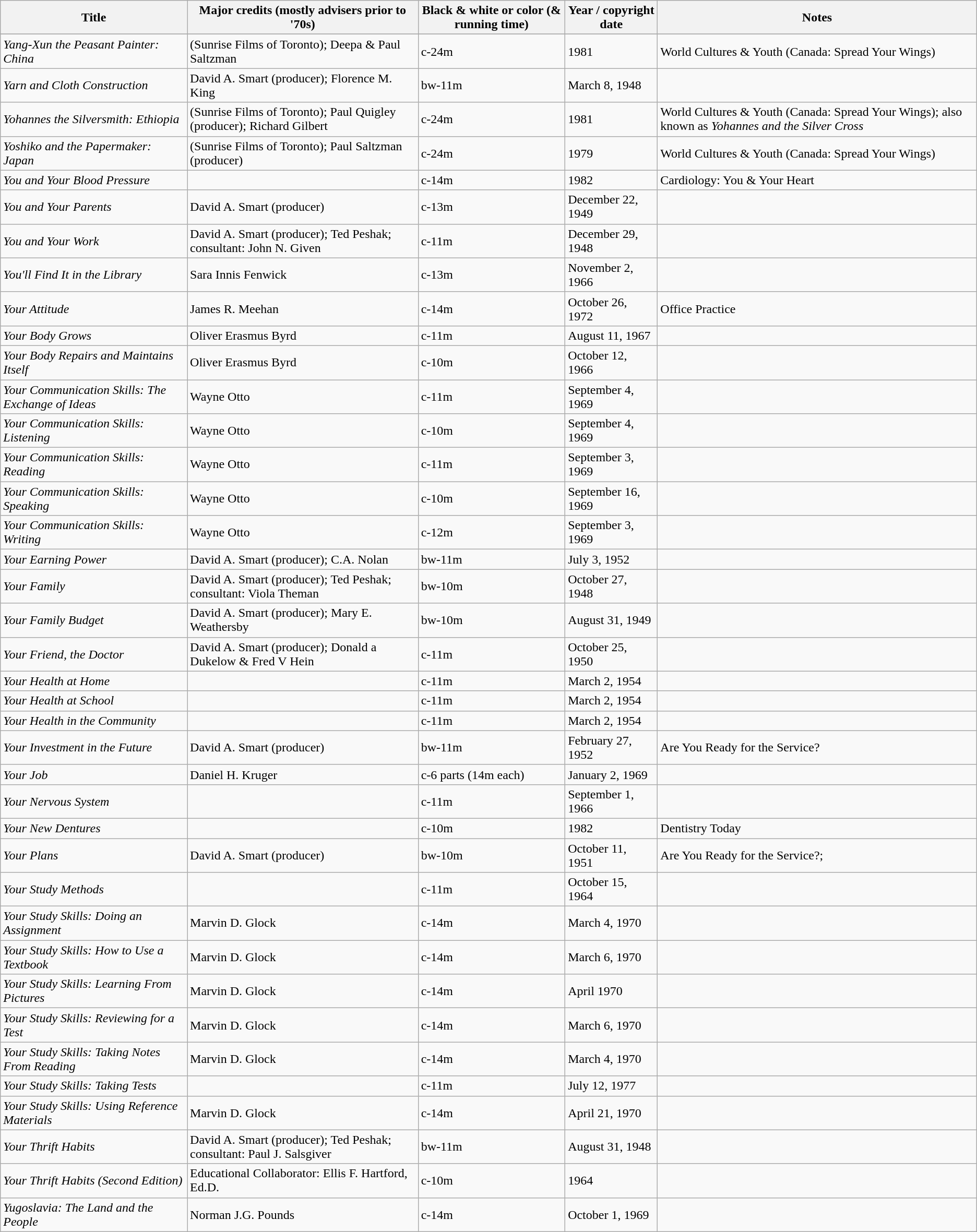<table class="wikitable sortable" border="1">
<tr>
<th>Title</th>
<th>Major credits (mostly advisers prior to '70s)</th>
<th>Black & white or color (& running time)</th>
<th>Year / copyright date</th>
<th>Notes</th>
</tr>
<tr>
</tr>
<tr>
<td><em>Yang-Xun the Peasant Painter: China</em></td>
<td>(Sunrise Films of Toronto); Deepa & Paul Saltzman</td>
<td>c-24m</td>
<td>1981</td>
<td>World Cultures & Youth (Canada: Spread Your Wings)</td>
</tr>
<tr>
<td><em>Yarn and Cloth Construction</em></td>
<td>David A. Smart (producer); Florence M. King</td>
<td>bw-11m</td>
<td>March 8, 1948</td>
<td></td>
</tr>
<tr>
<td><em>Yohannes the Silversmith: Ethiopia</em></td>
<td>(Sunrise Films of Toronto); Paul Quigley (producer); Richard Gilbert</td>
<td>c-24m</td>
<td>1981</td>
<td>World Cultures & Youth (Canada: Spread Your Wings); also known as <em>Yohannes and the Silver Cross</em></td>
</tr>
<tr>
<td><em>Yoshiko and the Papermaker: Japan</em></td>
<td>(Sunrise Films of Toronto); Paul Saltzman (producer)</td>
<td>c-24m</td>
<td>1979</td>
<td>World Cultures & Youth (Canada: Spread Your Wings)</td>
</tr>
<tr>
<td><em>You and Your Blood Pressure</em></td>
<td></td>
<td>c-14m</td>
<td>1982</td>
<td>Cardiology: You & Your Heart</td>
</tr>
<tr>
<td><em>You and Your Parents</em></td>
<td>David A. Smart (producer)</td>
<td>c-13m</td>
<td>December 22, 1949</td>
<td></td>
</tr>
<tr>
<td><em>You and Your Work</em></td>
<td>David A. Smart (producer); Ted Peshak; consultant: John N. Given</td>
<td>c-11m</td>
<td>December 29, 1948</td>
<td></td>
</tr>
<tr>
<td><em>You'll Find It in the Library</em></td>
<td>Sara Innis Fenwick</td>
<td>c-13m</td>
<td>November 2, 1966</td>
<td></td>
</tr>
<tr>
<td><em>Your Attitude</em></td>
<td>James R. Meehan</td>
<td>c-14m</td>
<td>October 26, 1972</td>
<td>Office Practice</td>
</tr>
<tr>
<td><em>Your Body Grows</em></td>
<td>Oliver Erasmus Byrd</td>
<td>c-11m</td>
<td>August 11, 1967</td>
<td></td>
</tr>
<tr>
<td><em>Your Body Repairs and Maintains Itself</em></td>
<td>Oliver Erasmus Byrd</td>
<td>c-10m</td>
<td>October 12, 1966</td>
<td></td>
</tr>
<tr>
<td><em>Your Communication Skills: The Exchange of Ideas</em></td>
<td>Wayne Otto</td>
<td>c-11m</td>
<td>September 4, 1969</td>
<td></td>
</tr>
<tr>
<td><em>Your Communication Skills: Listening</em></td>
<td>Wayne Otto</td>
<td>c-10m</td>
<td>September 4, 1969</td>
<td></td>
</tr>
<tr>
<td><em>Your Communication Skills: Reading</em></td>
<td>Wayne Otto</td>
<td>c-11m</td>
<td>September 3, 1969</td>
<td></td>
</tr>
<tr>
<td><em>Your Communication Skills: Speaking</em></td>
<td>Wayne Otto</td>
<td>c-10m</td>
<td>September 16, 1969</td>
<td></td>
</tr>
<tr>
<td><em>Your Communication Skills: Writing</em></td>
<td>Wayne Otto</td>
<td>c-12m</td>
<td>September 3, 1969</td>
<td></td>
</tr>
<tr>
<td><em>Your Earning Power</em></td>
<td>David A. Smart (producer); C.A. Nolan</td>
<td>bw-11m</td>
<td>July 3, 1952</td>
<td></td>
</tr>
<tr>
<td><em>Your Family</em></td>
<td>David A. Smart (producer); Ted Peshak; consultant:  Viola Theman</td>
<td>bw-10m</td>
<td>October 27, 1948</td>
<td></td>
</tr>
<tr>
<td><em>Your Family Budget</em></td>
<td>David A. Smart (producer); Mary E. Weathersby</td>
<td>bw-10m</td>
<td>August 31, 1949</td>
<td></td>
</tr>
<tr>
<td><em>Your Friend, the Doctor</em></td>
<td>David A. Smart (producer); Donald a Dukelow & Fred V Hein</td>
<td>c-11m</td>
<td>October 25, 1950</td>
<td></td>
</tr>
<tr>
<td><em>Your Health at Home</em></td>
<td></td>
<td>c-11m</td>
<td>March 2, 1954</td>
<td></td>
</tr>
<tr>
<td><em>Your Health at School</em></td>
<td></td>
<td>c-11m</td>
<td>March 2, 1954</td>
<td></td>
</tr>
<tr>
<td><em>Your Health in the Community</em></td>
<td></td>
<td>c-11m</td>
<td>March 2, 1954</td>
<td></td>
</tr>
<tr>
<td><em>Your Investment in the Future</em></td>
<td>David A. Smart (producer)</td>
<td>bw-11m</td>
<td>February 27, 1952</td>
<td>Are You Ready for the Service?</td>
</tr>
<tr>
<td><em>Your Job</em></td>
<td>Daniel H. Kruger</td>
<td>c-6 parts (14m each)</td>
<td>January 2, 1969</td>
<td></td>
</tr>
<tr>
<td><em>Your Nervous System</em></td>
<td></td>
<td>c-11m</td>
<td>September 1, 1966</td>
<td></td>
</tr>
<tr>
<td><em>Your New Dentures</em></td>
<td></td>
<td>c-10m</td>
<td>1982</td>
<td>Dentistry Today</td>
</tr>
<tr>
<td><em>Your Plans</em></td>
<td>David A. Smart (producer)</td>
<td>bw-10m</td>
<td>October 11, 1951</td>
<td>Are You Ready for the Service?; </td>
</tr>
<tr>
<td><em>Your Study Methods</em></td>
<td></td>
<td>c-11m</td>
<td>October 15, 1964</td>
<td></td>
</tr>
<tr>
<td><em>Your Study Skills: Doing an Assignment</em></td>
<td>Marvin D. Glock</td>
<td>c-14m</td>
<td>March 4, 1970</td>
<td></td>
</tr>
<tr>
<td><em>Your Study Skills: How to Use a Textbook</em></td>
<td>Marvin D. Glock</td>
<td>c-14m</td>
<td>March 6, 1970</td>
<td></td>
</tr>
<tr>
<td><em>Your Study Skills: Learning From Pictures</em></td>
<td>Marvin D. Glock</td>
<td>c-14m</td>
<td>April 1970</td>
<td></td>
</tr>
<tr>
<td><em>Your Study Skills: Reviewing for a Test</em></td>
<td>Marvin D. Glock</td>
<td>c-14m</td>
<td>March 6, 1970</td>
<td></td>
</tr>
<tr>
<td><em>Your Study Skills: Taking Notes From Reading</em></td>
<td>Marvin D. Glock</td>
<td>c-14m</td>
<td>March 4, 1970</td>
<td></td>
</tr>
<tr>
<td><em>Your Study Skills: Taking Tests</em></td>
<td></td>
<td>c-11m</td>
<td>July 12, 1977</td>
<td></td>
</tr>
<tr>
<td><em>Your Study Skills: Using Reference Materials</em></td>
<td>Marvin D. Glock</td>
<td>c-14m</td>
<td>April 21, 1970</td>
<td></td>
</tr>
<tr>
<td><em>Your Thrift Habits</em></td>
<td>David A. Smart (producer); Ted Peshak; consultant:  Paul J. Salsgiver</td>
<td>bw-11m</td>
<td>August 31, 1948</td>
<td></td>
</tr>
<tr>
<td><em>Your Thrift Habits (Second Edition)</em></td>
<td>Educational Collaborator: Ellis F. Hartford, Ed.D.</td>
<td>c-10m</td>
<td>1964</td>
<td></td>
</tr>
<tr>
<td><em>Yugoslavia: The Land and the People</em></td>
<td>Norman J.G. Pounds</td>
<td>c-14m</td>
<td>October 1, 1969</td>
<td></td>
</tr>
</table>
